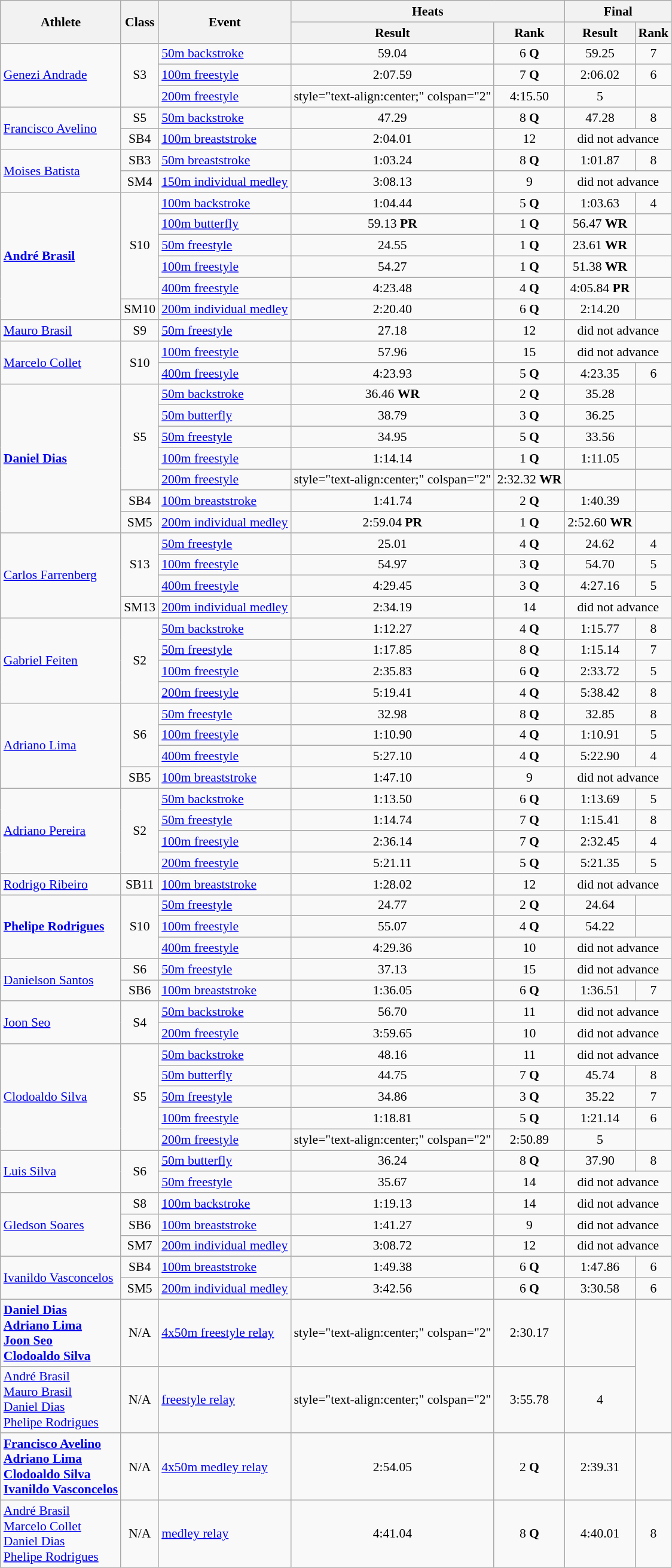<table class=wikitable style="font-size:90%">
<tr>
<th rowspan="2">Athlete</th>
<th rowspan="2">Class</th>
<th rowspan="2">Event</th>
<th colspan="2">Heats</th>
<th colspan="2">Final</th>
</tr>
<tr>
<th>Result</th>
<th>Rank</th>
<th>Result</th>
<th>Rank</th>
</tr>
<tr>
<td rowspan="3"><a href='#'>Genezi Andrade</a></td>
<td rowspan="3" style="text-align:center;">S3</td>
<td><a href='#'>50m backstroke</a></td>
<td style="text-align:center;">59.04</td>
<td style="text-align:center;">6 <strong>Q</strong></td>
<td style="text-align:center;">59.25</td>
<td style="text-align:center;">7</td>
</tr>
<tr>
<td><a href='#'>100m freestyle</a></td>
<td style="text-align:center;">2:07.59</td>
<td style="text-align:center;">7 <strong>Q</strong></td>
<td style="text-align:center;">2:06.02</td>
<td style="text-align:center;">6</td>
</tr>
<tr>
<td><a href='#'>200m freestyle</a></td>
<td>style="text-align:center;" colspan="2" </td>
<td style="text-align:center;">4:15.50</td>
<td style="text-align:center;">5</td>
</tr>
<tr>
<td rowspan="2"><a href='#'>Francisco Avelino</a></td>
<td style="text-align:center;">S5</td>
<td><a href='#'>50m backstroke</a></td>
<td style="text-align:center;">47.29</td>
<td style="text-align:center;">8 <strong>Q</strong></td>
<td style="text-align:center;">47.28</td>
<td style="text-align:center;">8</td>
</tr>
<tr>
<td style="text-align:center;">SB4</td>
<td><a href='#'>100m breaststroke</a></td>
<td style="text-align:center;">2:04.01</td>
<td style="text-align:center;">12</td>
<td style="text-align:center;" colspan="2">did not advance</td>
</tr>
<tr>
<td rowspan="2"><a href='#'>Moises Batista</a></td>
<td style="text-align:center;">SB3</td>
<td><a href='#'>50m breaststroke</a></td>
<td style="text-align:center;">1:03.24</td>
<td style="text-align:center;">8 <strong>Q</strong></td>
<td style="text-align:center;">1:01.87</td>
<td style="text-align:center;">8</td>
</tr>
<tr>
<td style="text-align:center;">SM4</td>
<td><a href='#'>150m individual medley</a></td>
<td style="text-align:center;">3:08.13</td>
<td style="text-align:center;">9</td>
<td style="text-align:center;" colspan="2">did not advance</td>
</tr>
<tr>
<td rowspan="6"><strong><a href='#'>André Brasil</a></strong></td>
<td rowspan="5" style="text-align:center;">S10</td>
<td><a href='#'>100m backstroke</a></td>
<td style="text-align:center;">1:04.44</td>
<td style="text-align:center;">5 <strong>Q</strong></td>
<td style="text-align:center;">1:03.63</td>
<td style="text-align:center;">4</td>
</tr>
<tr>
<td><a href='#'>100m butterfly</a></td>
<td style="text-align:center;">59.13 <strong>PR</strong></td>
<td style="text-align:center;">1 <strong>Q</strong></td>
<td style="text-align:center;">56.47 <strong>WR</strong></td>
<td style="text-align:center;"></td>
</tr>
<tr>
<td><a href='#'>50m freestyle</a></td>
<td style="text-align:center;">24.55</td>
<td style="text-align:center;">1 <strong>Q</strong></td>
<td style="text-align:center;">23.61 <strong>WR</strong></td>
<td style="text-align:center;"></td>
</tr>
<tr>
<td><a href='#'>100m freestyle</a></td>
<td style="text-align:center;">54.27</td>
<td style="text-align:center;">1 <strong>Q</strong></td>
<td style="text-align:center;">51.38 <strong>WR</strong></td>
<td style="text-align:center;"></td>
</tr>
<tr>
<td><a href='#'>400m freestyle</a></td>
<td style="text-align:center;">4:23.48</td>
<td style="text-align:center;">4 <strong>Q</strong></td>
<td style="text-align:center;">4:05.84 <strong>PR</strong></td>
<td style="text-align:center;"></td>
</tr>
<tr>
<td style="text-align:center;">SM10</td>
<td><a href='#'>200m individual medley</a></td>
<td style="text-align:center;">2:20.40</td>
<td style="text-align:center;">6 <strong>Q</strong></td>
<td style="text-align:center;">2:14.20</td>
<td style="text-align:center;"></td>
</tr>
<tr>
<td><a href='#'>Mauro Brasil</a></td>
<td style="text-align:center;">S9</td>
<td><a href='#'>50m freestyle</a></td>
<td style="text-align:center;">27.18</td>
<td style="text-align:center;">12</td>
<td style="text-align:center;" colspan="2">did not advance</td>
</tr>
<tr>
<td rowspan="2"><a href='#'>Marcelo Collet</a></td>
<td rowspan="2" style="text-align:center;">S10</td>
<td><a href='#'>100m freestyle</a></td>
<td style="text-align:center;">57.96</td>
<td style="text-align:center;">15</td>
<td style="text-align:center;" colspan="2">did not advance</td>
</tr>
<tr>
<td><a href='#'>400m freestyle</a></td>
<td style="text-align:center;">4:23.93</td>
<td style="text-align:center;">5 <strong>Q</strong></td>
<td style="text-align:center;">4:23.35</td>
<td style="text-align:center;">6</td>
</tr>
<tr>
<td rowspan="7"><strong><a href='#'>Daniel Dias</a></strong></td>
<td rowspan="5" style="text-align:center;">S5</td>
<td><a href='#'>50m backstroke</a></td>
<td style="text-align:center;">36.46 <strong>WR</strong></td>
<td style="text-align:center;">2 <strong>Q</strong></td>
<td style="text-align:center;">35.28</td>
<td style="text-align:center;"></td>
</tr>
<tr>
<td><a href='#'>50m butterfly</a></td>
<td style="text-align:center;">38.79</td>
<td style="text-align:center;">3 <strong>Q</strong></td>
<td style="text-align:center;">36.25</td>
<td style="text-align:center;"></td>
</tr>
<tr>
<td><a href='#'>50m freestyle</a></td>
<td style="text-align:center;">34.95</td>
<td style="text-align:center;">5 <strong>Q</strong></td>
<td style="text-align:center;">33.56</td>
<td style="text-align:center;"></td>
</tr>
<tr>
<td><a href='#'>100m freestyle</a></td>
<td style="text-align:center;">1:14.14</td>
<td style="text-align:center;">1 <strong>Q</strong></td>
<td style="text-align:center;">1:11.05</td>
<td style="text-align:center;"></td>
</tr>
<tr>
<td><a href='#'>200m freestyle</a></td>
<td>style="text-align:center;" colspan="2" </td>
<td style="text-align:center;">2:32.32 <strong>WR</strong></td>
<td style="text-align:center;"></td>
</tr>
<tr>
<td style="text-align:center;">SB4</td>
<td><a href='#'>100m breaststroke</a></td>
<td style="text-align:center;">1:41.74</td>
<td style="text-align:center;">2 <strong>Q</strong></td>
<td style="text-align:center;">1:40.39</td>
<td style="text-align:center;"></td>
</tr>
<tr>
<td style="text-align:center;">SM5</td>
<td><a href='#'>200m individual medley</a></td>
<td style="text-align:center;">2:59.04 <strong>PR</strong></td>
<td style="text-align:center;">1 <strong>Q</strong></td>
<td style="text-align:center;">2:52.60 <strong>WR</strong></td>
<td style="text-align:center;"></td>
</tr>
<tr>
<td rowspan="4"><a href='#'>Carlos Farrenberg</a></td>
<td rowspan="3" style="text-align:center;">S13</td>
<td><a href='#'>50m freestyle</a></td>
<td style="text-align:center;">25.01</td>
<td style="text-align:center;">4 <strong>Q</strong></td>
<td style="text-align:center;">24.62</td>
<td style="text-align:center;">4</td>
</tr>
<tr>
<td><a href='#'>100m freestyle</a></td>
<td style="text-align:center;">54.97</td>
<td style="text-align:center;">3 <strong>Q</strong></td>
<td style="text-align:center;">54.70</td>
<td style="text-align:center;">5</td>
</tr>
<tr>
<td><a href='#'>400m freestyle</a></td>
<td style="text-align:center;">4:29.45</td>
<td style="text-align:center;">3 <strong>Q</strong></td>
<td style="text-align:center;">4:27.16</td>
<td style="text-align:center;">5</td>
</tr>
<tr>
<td style="text-align:center;">SM13</td>
<td><a href='#'>200m individual medley</a></td>
<td style="text-align:center;">2:34.19</td>
<td style="text-align:center;">14</td>
<td style="text-align:center;" colspan="2">did not advance</td>
</tr>
<tr>
<td rowspan="4"><a href='#'>Gabriel Feiten</a></td>
<td rowspan="4" style="text-align:center;">S2</td>
<td><a href='#'>50m backstroke</a></td>
<td style="text-align:center;">1:12.27</td>
<td style="text-align:center;">4 <strong>Q</strong></td>
<td style="text-align:center;">1:15.77</td>
<td style="text-align:center;">8</td>
</tr>
<tr>
<td><a href='#'>50m freestyle</a></td>
<td style="text-align:center;">1:17.85</td>
<td style="text-align:center;">8 <strong>Q</strong></td>
<td style="text-align:center;">1:15.14</td>
<td style="text-align:center;">7</td>
</tr>
<tr>
<td><a href='#'>100m freestyle</a></td>
<td style="text-align:center;">2:35.83</td>
<td style="text-align:center;">6 <strong>Q</strong></td>
<td style="text-align:center;">2:33.72</td>
<td style="text-align:center;">5</td>
</tr>
<tr>
<td><a href='#'>200m freestyle</a></td>
<td style="text-align:center;">5:19.41</td>
<td style="text-align:center;">4 <strong>Q</strong></td>
<td style="text-align:center;">5:38.42</td>
<td style="text-align:center;">8</td>
</tr>
<tr>
<td rowspan="4"><a href='#'>Adriano Lima</a></td>
<td rowspan="3" style="text-align:center;">S6</td>
<td><a href='#'>50m freestyle</a></td>
<td style="text-align:center;">32.98</td>
<td style="text-align:center;">8 <strong>Q</strong></td>
<td style="text-align:center;">32.85</td>
<td style="text-align:center;">8</td>
</tr>
<tr>
<td><a href='#'>100m freestyle</a></td>
<td style="text-align:center;">1:10.90</td>
<td style="text-align:center;">4 <strong>Q</strong></td>
<td style="text-align:center;">1:10.91</td>
<td style="text-align:center;">5</td>
</tr>
<tr>
<td><a href='#'>400m freestyle</a></td>
<td style="text-align:center;">5:27.10</td>
<td style="text-align:center;">4 <strong>Q</strong></td>
<td style="text-align:center;">5:22.90</td>
<td style="text-align:center;">4</td>
</tr>
<tr>
<td style="text-align:center;">SB5</td>
<td><a href='#'>100m breaststroke</a></td>
<td style="text-align:center;">1:47.10</td>
<td style="text-align:center;">9</td>
<td style="text-align:center;" colspan="2">did not advance</td>
</tr>
<tr>
<td rowspan="4"><a href='#'>Adriano Pereira</a></td>
<td rowspan="4" style="text-align:center;">S2</td>
<td><a href='#'>50m backstroke</a></td>
<td style="text-align:center;">1:13.50</td>
<td style="text-align:center;">6 <strong>Q</strong></td>
<td style="text-align:center;">1:13.69</td>
<td style="text-align:center;">5</td>
</tr>
<tr>
<td><a href='#'>50m freestyle</a></td>
<td style="text-align:center;">1:14.74</td>
<td style="text-align:center;">7 <strong>Q</strong></td>
<td style="text-align:center;">1:15.41</td>
<td style="text-align:center;">8</td>
</tr>
<tr>
<td><a href='#'>100m freestyle</a></td>
<td style="text-align:center;">2:36.14</td>
<td style="text-align:center;">7 <strong>Q</strong></td>
<td style="text-align:center;">2:32.45</td>
<td style="text-align:center;">4</td>
</tr>
<tr>
<td><a href='#'>200m freestyle</a></td>
<td style="text-align:center;">5:21.11</td>
<td style="text-align:center;">5 <strong>Q</strong></td>
<td style="text-align:center;">5:21.35</td>
<td style="text-align:center;">5</td>
</tr>
<tr>
<td><a href='#'>Rodrigo Ribeiro</a></td>
<td style="text-align:center;">SB11</td>
<td><a href='#'>100m breaststroke</a></td>
<td style="text-align:center;">1:28.02</td>
<td style="text-align:center;">12</td>
<td style="text-align:center;" colspan="2">did not advance</td>
</tr>
<tr>
<td rowspan="3"><strong><a href='#'>Phelipe Rodrigues</a></strong></td>
<td rowspan="3" style="text-align:center;">S10</td>
<td><a href='#'>50m freestyle</a></td>
<td style="text-align:center;">24.77</td>
<td style="text-align:center;">2 <strong>Q</strong></td>
<td style="text-align:center;">24.64</td>
<td style="text-align:center;"></td>
</tr>
<tr>
<td><a href='#'>100m freestyle</a></td>
<td style="text-align:center;">55.07</td>
<td style="text-align:center;">4 <strong>Q</strong></td>
<td style="text-align:center;">54.22</td>
<td style="text-align:center;"></td>
</tr>
<tr>
<td><a href='#'>400m freestyle</a></td>
<td style="text-align:center;">4:29.36</td>
<td style="text-align:center;">10</td>
<td style="text-align:center;" colspan="2">did not advance</td>
</tr>
<tr>
<td rowspan="2"><a href='#'>Danielson Santos</a></td>
<td style="text-align:center;">S6</td>
<td><a href='#'>50m freestyle</a></td>
<td style="text-align:center;">37.13</td>
<td style="text-align:center;">15</td>
<td style="text-align:center;" colspan="2">did not advance</td>
</tr>
<tr>
<td style="text-align:center;">SB6</td>
<td><a href='#'>100m breaststroke</a></td>
<td style="text-align:center;">1:36.05</td>
<td style="text-align:center;">6 <strong>Q</strong></td>
<td style="text-align:center;">1:36.51</td>
<td style="text-align:center;">7</td>
</tr>
<tr>
<td rowspan="2"><a href='#'>Joon Seo</a></td>
<td rowspan="2" style="text-align:center;">S4</td>
<td><a href='#'>50m backstroke</a></td>
<td style="text-align:center;">56.70</td>
<td style="text-align:center;">11</td>
<td style="text-align:center;" colspan="2">did not advance</td>
</tr>
<tr>
<td><a href='#'>200m freestyle</a></td>
<td style="text-align:center;">3:59.65</td>
<td style="text-align:center;">10</td>
<td style="text-align:center;" colspan="2">did not advance</td>
</tr>
<tr>
<td rowspan="5"><a href='#'>Clodoaldo Silva</a></td>
<td rowspan="5" style="text-align:center;">S5</td>
<td><a href='#'>50m backstroke</a></td>
<td style="text-align:center;">48.16</td>
<td style="text-align:center;">11</td>
<td style="text-align:center;" colspan="2">did not advance</td>
</tr>
<tr>
<td><a href='#'>50m butterfly</a></td>
<td style="text-align:center;">44.75</td>
<td style="text-align:center;">7 <strong>Q</strong></td>
<td style="text-align:center;">45.74</td>
<td style="text-align:center;">8</td>
</tr>
<tr>
<td><a href='#'>50m freestyle</a></td>
<td style="text-align:center;">34.86</td>
<td style="text-align:center;">3 <strong>Q</strong></td>
<td style="text-align:center;">35.22</td>
<td style="text-align:center;">7</td>
</tr>
<tr>
<td><a href='#'>100m freestyle</a></td>
<td style="text-align:center;">1:18.81</td>
<td style="text-align:center;">5 <strong>Q</strong></td>
<td style="text-align:center;">1:21.14</td>
<td style="text-align:center;">6</td>
</tr>
<tr>
<td><a href='#'>200m freestyle</a></td>
<td>style="text-align:center;" colspan="2" </td>
<td style="text-align:center;">2:50.89</td>
<td style="text-align:center;">5</td>
</tr>
<tr>
<td rowspan="2"><a href='#'>Luis Silva</a></td>
<td rowspan="2" style="text-align:center;">S6</td>
<td><a href='#'>50m butterfly</a></td>
<td style="text-align:center;">36.24</td>
<td style="text-align:center;">8 <strong>Q</strong></td>
<td style="text-align:center;">37.90</td>
<td style="text-align:center;">8</td>
</tr>
<tr>
<td><a href='#'>50m freestyle</a></td>
<td style="text-align:center;">35.67</td>
<td style="text-align:center;">14</td>
<td style="text-align:center;" colspan="2">did not advance</td>
</tr>
<tr>
<td rowspan="3"><a href='#'>Gledson Soares</a></td>
<td style="text-align:center;">S8</td>
<td><a href='#'>100m backstroke</a></td>
<td style="text-align:center;">1:19.13</td>
<td style="text-align:center;">14</td>
<td style="text-align:center;" colspan="2">did not advance</td>
</tr>
<tr>
<td style="text-align:center;">SB6</td>
<td><a href='#'>100m breaststroke</a></td>
<td style="text-align:center;">1:41.27</td>
<td style="text-align:center;">9</td>
<td style="text-align:center;" colspan="2">did not advance</td>
</tr>
<tr>
<td style="text-align:center;">SM7</td>
<td><a href='#'>200m individual medley</a></td>
<td style="text-align:center;">3:08.72</td>
<td style="text-align:center;">12</td>
<td style="text-align:center;" colspan="2">did not advance</td>
</tr>
<tr>
<td rowspan="2"><a href='#'>Ivanildo Vasconcelos</a></td>
<td style="text-align:center;">SB4</td>
<td><a href='#'>100m breaststroke</a></td>
<td style="text-align:center;">1:49.38</td>
<td style="text-align:center;">6 <strong>Q</strong></td>
<td style="text-align:center;">1:47.86</td>
<td style="text-align:center;">6</td>
</tr>
<tr>
<td style="text-align:center;">SM5</td>
<td><a href='#'>200m individual medley</a></td>
<td style="text-align:center;">3:42.56</td>
<td style="text-align:center;">6 <strong>Q</strong></td>
<td style="text-align:center;">3:30.58</td>
<td style="text-align:center;">6</td>
</tr>
<tr>
<td><strong><a href='#'>Daniel Dias</a></strong><br> <strong><a href='#'>Adriano Lima</a></strong><br> <strong><a href='#'>Joon Seo</a></strong><br> <strong><a href='#'>Clodoaldo Silva</a></strong></td>
<td style="text-align:center;">N/A</td>
<td><a href='#'>4x50m freestyle relay</a></td>
<td>style="text-align:center;" colspan="2" </td>
<td style="text-align:center;">2:30.17</td>
<td style="text-align:center;"></td>
</tr>
<tr>
<td><a href='#'>André Brasil</a><br> <a href='#'>Mauro Brasil</a><br> <a href='#'>Daniel Dias</a><br> <a href='#'>Phelipe Rodrigues</a></td>
<td style="text-align:center;">N/A</td>
<td><a href='#'> freestyle relay</a></td>
<td>style="text-align:center;" colspan="2" </td>
<td style="text-align:center;">3:55.78</td>
<td style="text-align:center;">4</td>
</tr>
<tr>
<td><strong><a href='#'>Francisco Avelino</a></strong><br> <strong><a href='#'>Adriano Lima</a></strong><br> <strong><a href='#'>Clodoaldo Silva</a></strong><br> <strong><a href='#'>Ivanildo Vasconcelos</a></strong></td>
<td style="text-align:center;">N/A</td>
<td><a href='#'>4x50m medley relay</a></td>
<td style="text-align:center;">2:54.05</td>
<td style="text-align:center;">2 <strong>Q</strong></td>
<td style="text-align:center;">2:39.31</td>
<td style="text-align:center;"></td>
</tr>
<tr>
<td><a href='#'>André Brasil</a><br> <a href='#'>Marcelo Collet</a><br> <a href='#'>Daniel Dias</a><br> <a href='#'>Phelipe Rodrigues</a></td>
<td style="text-align:center;">N/A</td>
<td><a href='#'> medley relay</a></td>
<td style="text-align:center;">4:41.04</td>
<td style="text-align:center;">8 <strong>Q</strong></td>
<td style="text-align:center;">4:40.01</td>
<td style="text-align:center;">8</td>
</tr>
</table>
